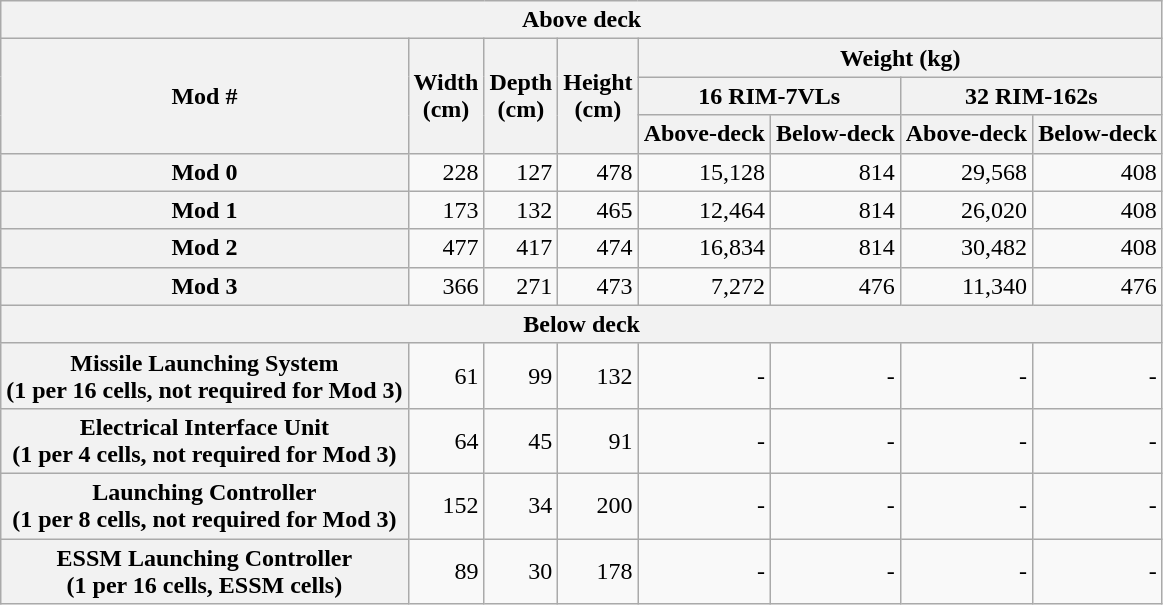<table class="wikitable" style="text-align:right;">
<tr>
<th colspan=8>Above deck</th>
</tr>
<tr>
<th rowspan=3>Mod #</th>
<th rowspan=3>Width <br>(cm)</th>
<th rowspan=3>Depth <br>(cm)</th>
<th rowspan=3>Height <br>(cm)</th>
<th colspan=4>Weight (kg)</th>
</tr>
<tr>
<th colspan=2> 16 RIM-7VLs</th>
<th colspan=2> 32 RIM-162s</th>
</tr>
<tr>
<th>Above-deck</th>
<th>Below-deck</th>
<th>Above-deck</th>
<th>Below-deck</th>
</tr>
<tr>
<th>Mod 0</th>
<td>228</td>
<td>127</td>
<td>478</td>
<td>15,128</td>
<td>814</td>
<td>29,568</td>
<td>408</td>
</tr>
<tr>
<th>Mod 1</th>
<td>173</td>
<td>132</td>
<td>465</td>
<td>12,464</td>
<td>814</td>
<td>26,020</td>
<td>408</td>
</tr>
<tr>
<th>Mod 2</th>
<td>477</td>
<td>417</td>
<td>474</td>
<td>16,834</td>
<td>814</td>
<td>30,482</td>
<td>408</td>
</tr>
<tr>
<th>Mod 3</th>
<td>366</td>
<td>271</td>
<td>473</td>
<td>7,272</td>
<td>476</td>
<td>11,340</td>
<td>476</td>
</tr>
<tr>
<th colspan=8>Below deck</th>
</tr>
<tr>
<th>Missile Launching System<br>(1 per 16 cells, not required for Mod 3)</th>
<td>61</td>
<td>99</td>
<td>132</td>
<td>-</td>
<td>-</td>
<td>-</td>
<td>-</td>
</tr>
<tr>
<th>Electrical Interface Unit<br>(1 per 4 cells, not required for Mod 3)</th>
<td>64</td>
<td>45</td>
<td>91</td>
<td>-</td>
<td>-</td>
<td>-</td>
<td>-</td>
</tr>
<tr>
<th>Launching Controller<br>(1 per 8 cells, not required for Mod 3)</th>
<td>152</td>
<td>34</td>
<td>200</td>
<td>-</td>
<td>-</td>
<td>-</td>
<td>-</td>
</tr>
<tr>
<th>ESSM Launching Controller<br>(1 per 16 cells, ESSM cells)</th>
<td>89</td>
<td>30</td>
<td>178</td>
<td>-</td>
<td>-</td>
<td>-</td>
<td>-</td>
</tr>
</table>
